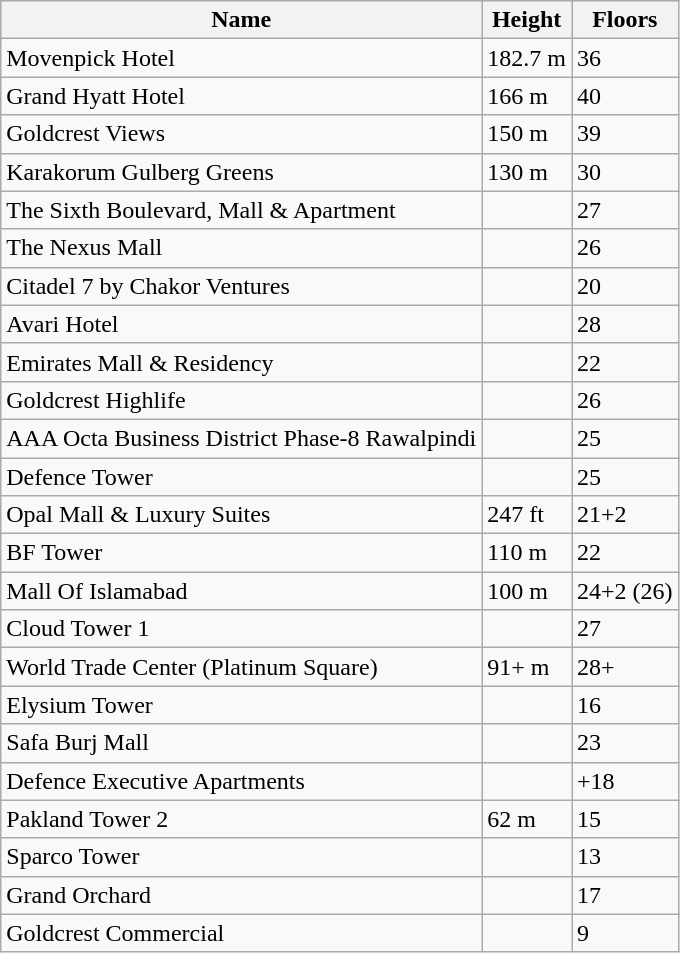<table class="wikitable sortable">
<tr style="background:#ececec;">
<th>Name</th>
<th>Height</th>
<th>Floors</th>
</tr>
<tr>
<td>Movenpick Hotel</td>
<td>182.7 m</td>
<td>36</td>
</tr>
<tr>
<td>Grand Hyatt Hotel</td>
<td>166 m</td>
<td>40</td>
</tr>
<tr>
<td>Goldcrest Views</td>
<td>150 m</td>
<td>39</td>
</tr>
<tr>
<td>Karakorum Gulberg Greens</td>
<td>130 m</td>
<td>30</td>
</tr>
<tr>
<td>The Sixth Boulevard, Mall & Apartment</td>
<td></td>
<td>27</td>
</tr>
<tr>
<td>The Nexus Mall</td>
<td></td>
<td>26</td>
</tr>
<tr>
<td>Citadel 7 by Chakor Ventures</td>
<td></td>
<td>20</td>
</tr>
<tr>
<td>Avari Hotel</td>
<td></td>
<td>28</td>
</tr>
<tr>
<td>Emirates Mall & Residency</td>
<td></td>
<td>22</td>
</tr>
<tr>
<td>Goldcrest Highlife</td>
<td></td>
<td>26</td>
</tr>
<tr>
<td>AAA Octa Business District Phase-8 Rawalpindi</td>
<td></td>
<td>25</td>
</tr>
<tr>
<td>Defence Tower</td>
<td></td>
<td>25</td>
</tr>
<tr>
<td>Opal Mall & Luxury Suites</td>
<td>247 ft</td>
<td>21+2</td>
</tr>
<tr>
<td>BF Tower</td>
<td>110 m</td>
<td>22</td>
</tr>
<tr>
<td>Mall Of Islamabad</td>
<td>100 m</td>
<td>24+2 (26)</td>
</tr>
<tr>
<td>Cloud Tower 1</td>
<td></td>
<td>27</td>
</tr>
<tr>
<td>World Trade Center (Platinum Square)</td>
<td>91+ m</td>
<td>28+ </td>
</tr>
<tr>
<td>Elysium Tower</td>
<td></td>
<td>16</td>
</tr>
<tr>
<td>Safa Burj Mall</td>
<td></td>
<td>23</td>
</tr>
<tr>
<td>Defence Executive Apartments</td>
<td></td>
<td>+18</td>
</tr>
<tr>
<td>Pakland Tower 2</td>
<td>62 m</td>
<td>15</td>
</tr>
<tr>
<td>Sparco Tower</td>
<td></td>
<td>13</td>
</tr>
<tr>
<td>Grand Orchard</td>
<td></td>
<td>17</td>
</tr>
<tr>
<td>Goldcrest Commercial</td>
<td></td>
<td>9</td>
</tr>
</table>
